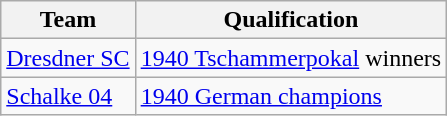<table class="wikitable">
<tr>
<th>Team</th>
<th>Qualification</th>
</tr>
<tr>
<td><a href='#'>Dresdner SC</a></td>
<td><a href='#'>1940 Tschammerpokal</a> winners</td>
</tr>
<tr>
<td><a href='#'>Schalke 04</a></td>
<td><a href='#'>1940 German champions</a></td>
</tr>
</table>
